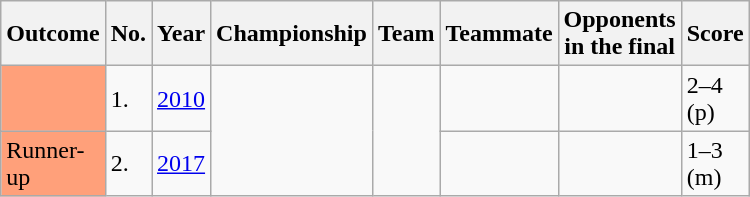<table class="sortable wikitable">
<tr>
<th style="width:0px;">Outcome</th>
<th style="width:0px;">No.</th>
<th style="width:0px;">Year</th>
<th style="width:0px;">Championship</th>
<th style="width:0px;">Team</th>
<th style="width:0px;">Teammate</th>
<th style="width:0px;">Opponents in the final</th>
<th style="width:0px;">Score</th>
</tr>
<tr style=>
<td style="background:#ffa07a;"></td>
<td>1.</td>
<td><a href='#'>2010</a></td>
<td rowspan=2></td>
<td rowspan=2></td>
<td></td>
<td></td>
<td>2–4 (p)</td>
</tr>
<tr style=>
<td style="background:#ffa07a;">Runner-up</td>
<td>2.</td>
<td><a href='#'>2017</a></td>
<td></td>
<td></td>
<td>1–3 (m)</td>
</tr>
</table>
